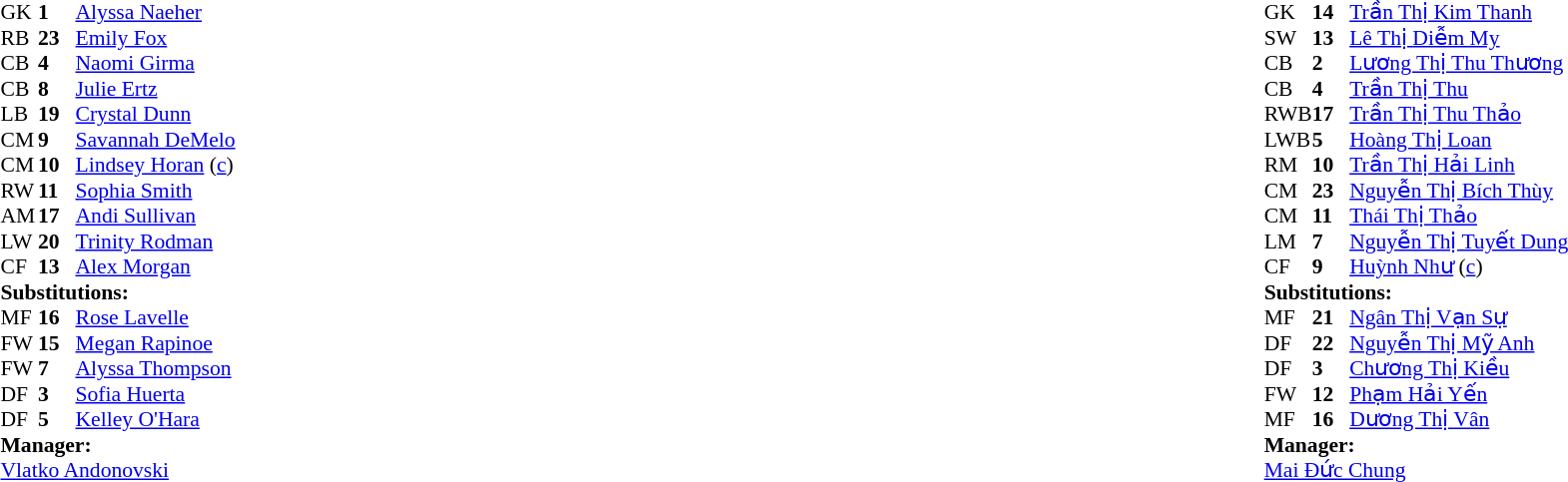<table width="100%">
<tr>
<td valign="top" width="40%"><br><table style="font-size:90%" cellspacing="0" cellpadding="0">
<tr>
<th width=25></th>
<th width=25></th>
</tr>
<tr>
<td>GK</td>
<td><strong>1</strong></td>
<td><a href='#'>Alyssa Naeher</a></td>
</tr>
<tr>
<td>RB</td>
<td><strong>23</strong></td>
<td><a href='#'>Emily Fox</a></td>
<td></td>
<td></td>
</tr>
<tr>
<td>CB</td>
<td><strong>4</strong></td>
<td><a href='#'>Naomi Girma</a></td>
</tr>
<tr>
<td>CB</td>
<td><strong>8</strong></td>
<td><a href='#'>Julie Ertz</a></td>
</tr>
<tr>
<td>LB</td>
<td><strong>19</strong></td>
<td><a href='#'>Crystal Dunn</a></td>
<td></td>
<td></td>
</tr>
<tr>
<td>CM</td>
<td><strong>9</strong></td>
<td><a href='#'>Savannah DeMelo</a></td>
<td></td>
<td></td>
</tr>
<tr>
<td>CM</td>
<td><strong>10</strong></td>
<td><a href='#'>Lindsey Horan</a> (<a href='#'>c</a>)</td>
<td></td>
</tr>
<tr>
<td>RW</td>
<td><strong>11</strong></td>
<td><a href='#'>Sophia Smith</a></td>
</tr>
<tr>
<td>AM</td>
<td><strong>17</strong></td>
<td><a href='#'>Andi Sullivan</a></td>
</tr>
<tr>
<td>LW</td>
<td><strong>20</strong></td>
<td><a href='#'>Trinity Rodman</a></td>
<td></td>
<td></td>
</tr>
<tr>
<td>CF</td>
<td><strong>13</strong></td>
<td><a href='#'>Alex Morgan</a></td>
<td></td>
<td></td>
</tr>
<tr>
<td colspan=3><strong>Substitutions:</strong></td>
</tr>
<tr>
<td>MF</td>
<td><strong>16</strong></td>
<td><a href='#'>Rose Lavelle</a></td>
<td></td>
<td></td>
</tr>
<tr>
<td>FW</td>
<td><strong>15</strong></td>
<td><a href='#'>Megan Rapinoe</a></td>
<td></td>
<td></td>
</tr>
<tr>
<td>FW</td>
<td><strong>7</strong></td>
<td><a href='#'>Alyssa Thompson</a></td>
<td></td>
<td></td>
</tr>
<tr>
<td>DF</td>
<td><strong>3</strong></td>
<td><a href='#'>Sofia Huerta</a></td>
<td></td>
<td></td>
</tr>
<tr>
<td>DF</td>
<td><strong>5</strong></td>
<td><a href='#'>Kelley O'Hara</a></td>
<td></td>
<td></td>
</tr>
<tr>
<td colspan=3><strong>Manager:</strong></td>
</tr>
<tr>
<td colspan=3> <a href='#'>Vlatko Andonovski</a></td>
</tr>
</table>
</td>
<td valign="top"></td>
<td valign="top" width="50%"><br><table style="font-size:90%; margin:auto" cellspacing="0" cellpadding="0">
<tr>
<th width=25></th>
<th width=25></th>
</tr>
<tr>
<td>GK</td>
<td><strong>14</strong></td>
<td><a href='#'>Trần Thị Kim Thanh</a></td>
</tr>
<tr>
<td>SW</td>
<td><strong>13</strong></td>
<td><a href='#'>Lê Thị Diễm My</a></td>
</tr>
<tr>
<td>CB</td>
<td><strong>2</strong></td>
<td><a href='#'>Lương Thị Thu Thương</a></td>
<td></td>
<td></td>
</tr>
<tr>
<td>CB</td>
<td><strong>4</strong></td>
<td><a href='#'>Trần Thị Thu</a></td>
</tr>
<tr>
<td>RWB</td>
<td><strong>17</strong></td>
<td><a href='#'>Trần Thị Thu Thảo</a></td>
</tr>
<tr>
<td>LWB</td>
<td><strong>5</strong></td>
<td><a href='#'>Hoàng Thị Loan</a></td>
</tr>
<tr>
<td>RM</td>
<td><strong>10</strong></td>
<td><a href='#'>Trần Thị Hải Linh</a></td>
<td></td>
<td></td>
</tr>
<tr>
<td>CM</td>
<td><strong>23</strong></td>
<td><a href='#'>Nguyễn Thị Bích Thùy</a></td>
<td></td>
<td></td>
</tr>
<tr>
<td>CM</td>
<td><strong>11</strong></td>
<td><a href='#'>Thái Thị Thảo</a></td>
</tr>
<tr>
<td>LM</td>
<td><strong>7</strong></td>
<td><a href='#'>Nguyễn Thị Tuyết Dung</a></td>
<td></td>
<td></td>
</tr>
<tr>
<td>CF</td>
<td><strong>9</strong></td>
<td><a href='#'>Huỳnh Như</a> (<a href='#'>c</a>)</td>
<td></td>
<td></td>
</tr>
<tr>
<td colspan=3><strong>Substitutions:</strong></td>
</tr>
<tr>
<td>MF</td>
<td><strong>21</strong></td>
<td><a href='#'>Ngân Thị Vạn Sự</a></td>
<td></td>
<td></td>
</tr>
<tr>
<td>DF</td>
<td><strong>22</strong></td>
<td><a href='#'>Nguyễn Thị Mỹ Anh</a></td>
<td></td>
<td></td>
</tr>
<tr>
<td>DF</td>
<td><strong>3</strong></td>
<td><a href='#'>Chương Thị Kiều</a></td>
<td></td>
<td></td>
</tr>
<tr>
<td>FW</td>
<td><strong>12</strong></td>
<td><a href='#'>Phạm Hải Yến</a></td>
<td></td>
<td></td>
</tr>
<tr>
<td>MF</td>
<td><strong>16</strong></td>
<td><a href='#'>Dương Thị Vân</a></td>
<td></td>
<td></td>
</tr>
<tr>
<td colspan=3><strong>Manager:</strong></td>
</tr>
<tr>
<td colspan=3><a href='#'>Mai Đức Chung</a></td>
</tr>
</table>
</td>
</tr>
</table>
